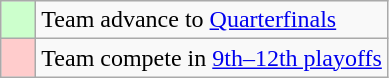<table class="wikitable">
<tr>
<td style="background: #ccffcc;">    </td>
<td>Team advance to <a href='#'>Quarterfinals</a></td>
</tr>
<tr>
<td style="background: #ffcccc;">    </td>
<td>Team compete in <a href='#'>9th–12th playoffs</a></td>
</tr>
</table>
